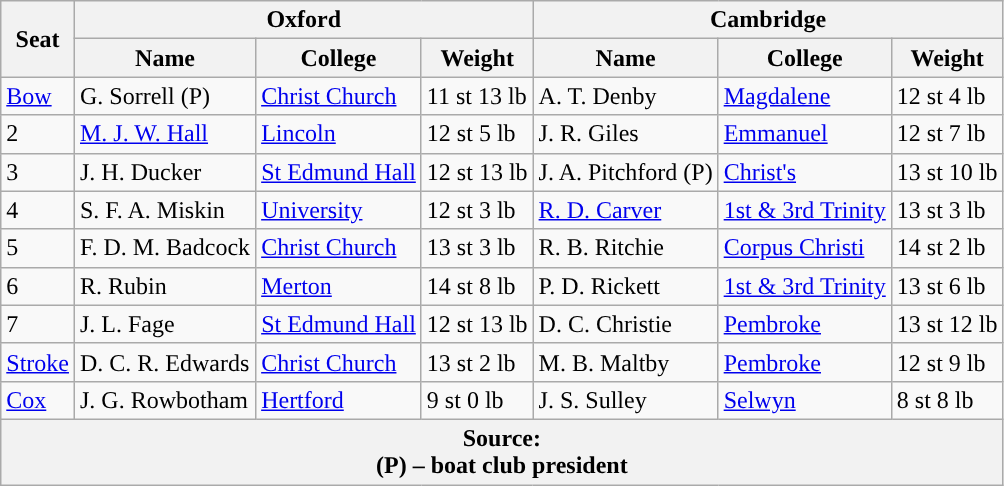<table class="wikitable">
<tr>
<th rowspan="2" scope="col">Seat</th>
<th colspan="3" scope="col">Oxford <br> </th>
<th colspan="3" scope="col">Cambridge <br> </th>
</tr>
<tr>
<th>Name</th>
<th>College</th>
<th>Weight</th>
<th>Name</th>
<th>College</th>
<th>Weight</th>
</tr>
<tr>
<td><a href='#'>Bow</a></td>
<td>G. Sorrell (P)</td>
<td><a href='#'>Christ Church</a></td>
<td>11 st 13 lb</td>
<td>A. T. Denby</td>
<td><a href='#'>Magdalene</a></td>
<td>12 st 4 lb</td>
</tr>
<tr>
<td>2</td>
<td><a href='#'>M. J. W. Hall</a></td>
<td><a href='#'>Lincoln</a></td>
<td>12 st 5 lb</td>
<td>J. R. Giles</td>
<td><a href='#'>Emmanuel</a></td>
<td>12 st 7 lb</td>
</tr>
<tr>
<td>3</td>
<td>J. H. Ducker</td>
<td><a href='#'>St Edmund Hall</a></td>
<td>12 st 13 lb</td>
<td>J. A. Pitchford (P)</td>
<td><a href='#'>Christ's</a></td>
<td>13 st 10 lb</td>
</tr>
<tr>
<td>4</td>
<td>S. F. A. Miskin</td>
<td><a href='#'>University</a></td>
<td>12 st 3 lb</td>
<td><a href='#'>R. D. Carver</a></td>
<td><a href='#'>1st & 3rd Trinity</a></td>
<td>13 st 3 lb</td>
</tr>
<tr>
<td>5</td>
<td>F. D. M. Badcock</td>
<td><a href='#'>Christ Church</a></td>
<td>13 st 3 lb</td>
<td>R. B. Ritchie</td>
<td><a href='#'>Corpus Christi</a></td>
<td>14 st 2 lb</td>
</tr>
<tr>
<td>6</td>
<td>R. Rubin</td>
<td><a href='#'>Merton</a></td>
<td>14 st 8 lb</td>
<td>P. D. Rickett</td>
<td><a href='#'>1st & 3rd Trinity</a></td>
<td>13 st 6 lb</td>
</tr>
<tr>
<td>7</td>
<td>J. L. Fage</td>
<td><a href='#'>St Edmund Hall</a></td>
<td>12 st 13 lb</td>
<td>D. C. Christie</td>
<td><a href='#'>Pembroke</a></td>
<td>13 st 12 lb</td>
</tr>
<tr>
<td><a href='#'>Stroke</a></td>
<td>D. C. R. Edwards</td>
<td><a href='#'>Christ Church</a></td>
<td>13 st 2 lb</td>
<td>M. B. Maltby</td>
<td><a href='#'>Pembroke</a></td>
<td>12 st 9 lb</td>
</tr>
<tr>
<td><a href='#'>Cox</a></td>
<td>J. G. Rowbotham</td>
<td><a href='#'>Hertford</a></td>
<td>9 st 0 lb</td>
<td>J. S. Sulley</td>
<td><a href='#'>Selwyn</a></td>
<td>8 st 8 lb</td>
</tr>
<tr>
<th colspan="7">Source:<br>(P) – boat club president</th>
</tr>
</table>
